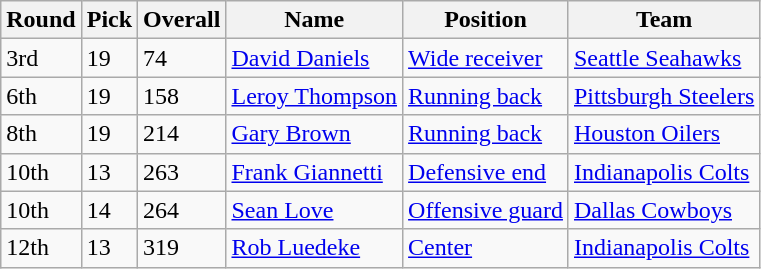<table class="wikitable">
<tr>
<th>Round</th>
<th>Pick</th>
<th>Overall</th>
<th>Name</th>
<th>Position</th>
<th>Team</th>
</tr>
<tr>
<td>3rd</td>
<td>19</td>
<td>74</td>
<td><a href='#'>David Daniels</a></td>
<td><a href='#'>Wide receiver</a></td>
<td><a href='#'>Seattle Seahawks</a></td>
</tr>
<tr>
<td>6th</td>
<td>19</td>
<td>158</td>
<td><a href='#'>Leroy Thompson</a></td>
<td><a href='#'>Running back</a></td>
<td><a href='#'>Pittsburgh Steelers</a></td>
</tr>
<tr>
<td>8th</td>
<td>19</td>
<td>214</td>
<td><a href='#'>Gary Brown</a></td>
<td><a href='#'>Running back</a></td>
<td><a href='#'>Houston Oilers</a></td>
</tr>
<tr>
<td>10th</td>
<td>13</td>
<td>263</td>
<td><a href='#'>Frank Giannetti</a></td>
<td><a href='#'>Defensive end</a></td>
<td><a href='#'>Indianapolis Colts</a></td>
</tr>
<tr>
<td>10th</td>
<td>14</td>
<td>264</td>
<td><a href='#'>Sean Love</a></td>
<td><a href='#'>Offensive guard</a></td>
<td><a href='#'>Dallas Cowboys</a></td>
</tr>
<tr>
<td>12th</td>
<td>13</td>
<td>319</td>
<td><a href='#'>Rob Luedeke</a></td>
<td><a href='#'>Center</a></td>
<td><a href='#'>Indianapolis Colts</a></td>
</tr>
</table>
